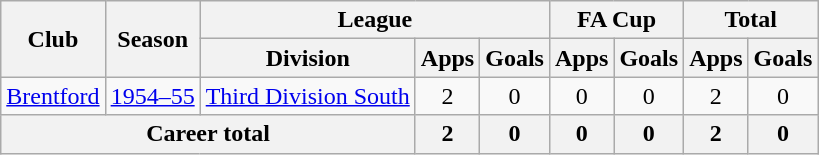<table class="wikitable" style="text-align: center;">
<tr>
<th rowspan="2">Club</th>
<th rowspan="2">Season</th>
<th colspan="3">League</th>
<th colspan="2">FA Cup</th>
<th colspan="2">Total</th>
</tr>
<tr>
<th>Division</th>
<th>Apps</th>
<th>Goals</th>
<th>Apps</th>
<th>Goals</th>
<th>Apps</th>
<th>Goals</th>
</tr>
<tr>
<td><a href='#'>Brentford</a></td>
<td><a href='#'>1954–55</a></td>
<td><a href='#'>Third Division South</a></td>
<td>2</td>
<td>0</td>
<td>0</td>
<td>0</td>
<td>2</td>
<td>0</td>
</tr>
<tr>
<th colspan="3">Career total</th>
<th>2</th>
<th>0</th>
<th>0</th>
<th>0</th>
<th>2</th>
<th>0</th>
</tr>
</table>
